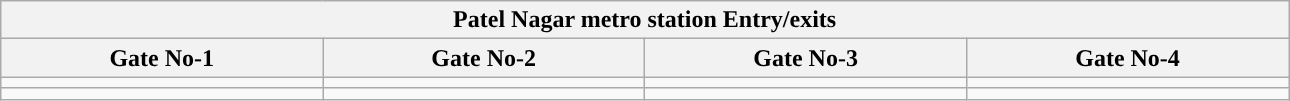<table class="wikitable" style="text-align: center;" width="68%">
<tr>
<th align="center" colspan="5" style="background:#"><span>Patel Nagar metro station Entry/exits</span></th>
</tr>
<tr>
<th style="width:15%;">Gate No-1</th>
<th style="width:15%;">Gate No-2</th>
<th style="width:15%;">Gate No-3</th>
<th style="width:15%;">Gate No-4</th>
</tr>
<tr>
<td></td>
<td></td>
<td></td>
<td></td>
</tr>
<tr>
<td></td>
<td></td>
<td></td>
<td></td>
</tr>
</table>
